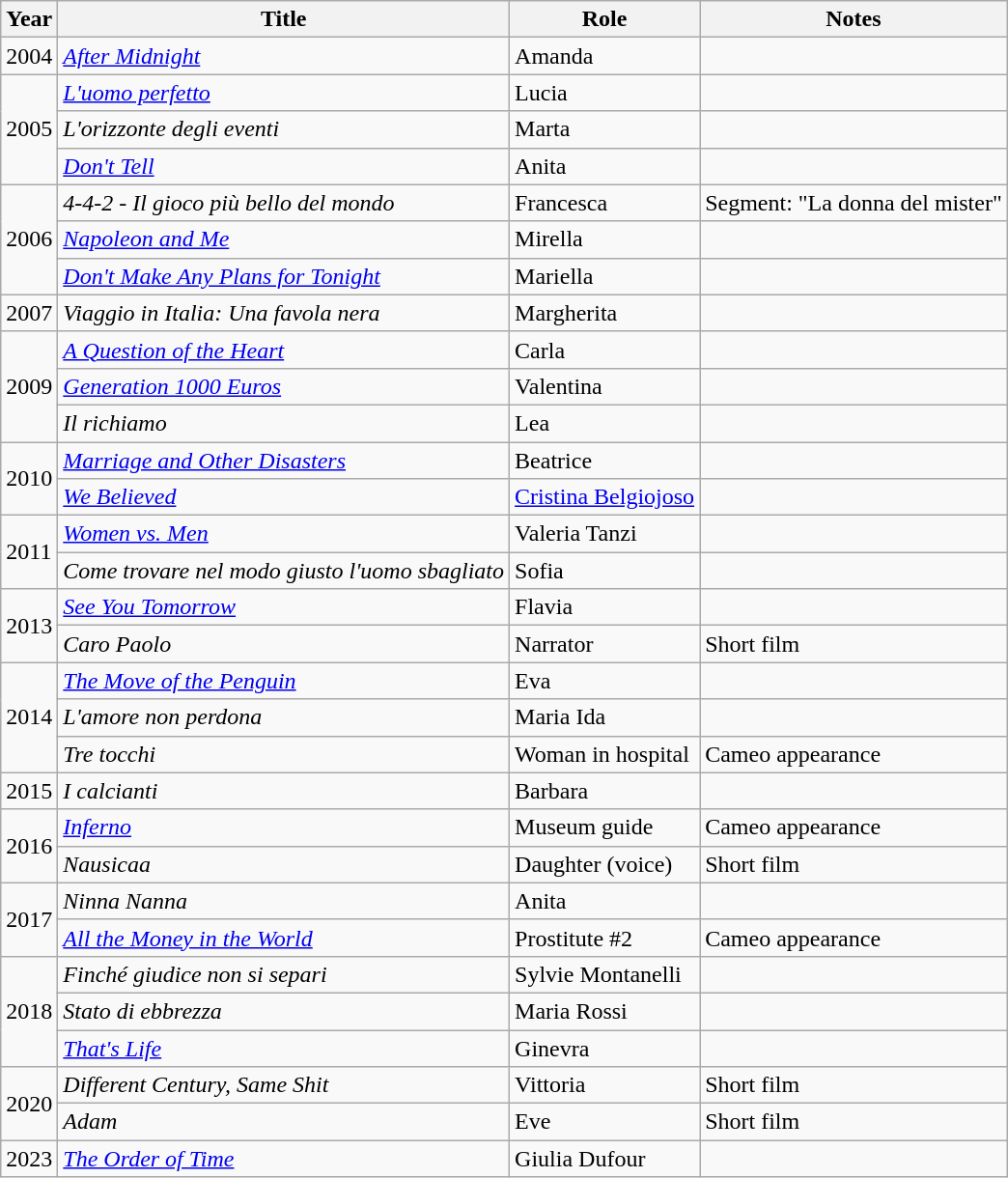<table class="wikitable plainrowheaders sortable">
<tr>
<th scope="col">Year</th>
<th scope="col">Title</th>
<th scope="col">Role</th>
<th scope="col" class="unsortable">Notes</th>
</tr>
<tr>
<td>2004</td>
<td><em><a href='#'>After Midnight</a></em></td>
<td>Amanda</td>
<td></td>
</tr>
<tr>
<td rowspan="3">2005</td>
<td><em><a href='#'>L'uomo perfetto</a></em></td>
<td>Lucia</td>
<td></td>
</tr>
<tr>
<td><em>L'orizzonte degli eventi</em></td>
<td>Marta</td>
<td></td>
</tr>
<tr>
<td><em><a href='#'>Don't Tell</a></em></td>
<td>Anita</td>
<td></td>
</tr>
<tr>
<td rowspan="3">2006</td>
<td><em>4-4-2 - Il gioco più bello del mondo</em></td>
<td>Francesca</td>
<td>Segment: "La donna del mister"</td>
</tr>
<tr>
<td><em><a href='#'>Napoleon and Me</a></em></td>
<td>Mirella</td>
<td></td>
</tr>
<tr>
<td><em><a href='#'>Don't Make Any Plans for Tonight</a></em></td>
<td>Mariella</td>
<td></td>
</tr>
<tr>
<td>2007</td>
<td><em>Viaggio in Italia: Una favola nera</em></td>
<td>Margherita</td>
<td></td>
</tr>
<tr>
<td rowspan="3">2009</td>
<td><em><a href='#'>A Question of the Heart</a></em></td>
<td>Carla</td>
<td></td>
</tr>
<tr>
<td><em><a href='#'>Generation 1000 Euros</a></em></td>
<td>Valentina</td>
<td></td>
</tr>
<tr>
<td><em>Il richiamo</em></td>
<td>Lea</td>
<td></td>
</tr>
<tr>
<td rowspan="2">2010</td>
<td><em><a href='#'>Marriage and Other Disasters</a></em></td>
<td>Beatrice</td>
<td></td>
</tr>
<tr>
<td><em><a href='#'>We Believed</a></em></td>
<td><a href='#'> Cristina Belgiojoso</a></td>
<td></td>
</tr>
<tr>
<td rowspan="2">2011</td>
<td><em><a href='#'>Women vs. Men</a></em></td>
<td>Valeria Tanzi</td>
<td></td>
</tr>
<tr>
<td><em>Come trovare nel modo giusto l'uomo sbagliato</em></td>
<td>Sofia</td>
<td></td>
</tr>
<tr>
<td rowspan="2">2013</td>
<td><em><a href='#'>See You Tomorrow</a></em></td>
<td>Flavia</td>
<td></td>
</tr>
<tr>
<td><em>Caro Paolo</em></td>
<td>Narrator</td>
<td>Short film</td>
</tr>
<tr>
<td rowspan="3">2014</td>
<td><em><a href='#'>The Move of the Penguin</a></em></td>
<td>Eva</td>
<td></td>
</tr>
<tr>
<td><em>L'amore non perdona</em></td>
<td>Maria Ida</td>
<td></td>
</tr>
<tr>
<td><em>Tre tocchi</em></td>
<td>Woman in hospital</td>
<td>Cameo appearance</td>
</tr>
<tr>
<td>2015</td>
<td><em>I calcianti</em></td>
<td>Barbara</td>
<td></td>
</tr>
<tr>
<td rowspan="2">2016</td>
<td><em><a href='#'>Inferno</a></em></td>
<td>Museum guide</td>
<td>Cameo appearance</td>
</tr>
<tr>
<td><em>Nausicaa</em></td>
<td>Daughter (voice)</td>
<td>Short film</td>
</tr>
<tr>
<td rowspan="2">2017</td>
<td><em>Ninna Nanna</em></td>
<td>Anita</td>
<td></td>
</tr>
<tr>
<td><em><a href='#'>All the Money in the World</a></em></td>
<td>Prostitute #2</td>
<td>Cameo appearance</td>
</tr>
<tr>
<td rowspan="3">2018</td>
<td><em>Finché giudice non si separi</em></td>
<td>Sylvie Montanelli</td>
<td></td>
</tr>
<tr>
<td><em>Stato di ebbrezza</em></td>
<td>Maria Rossi</td>
<td></td>
</tr>
<tr>
<td><em><a href='#'>That's Life</a></em></td>
<td>Ginevra</td>
<td></td>
</tr>
<tr>
<td rowspan="2">2020</td>
<td><em>Different Century, Same Shit</em></td>
<td>Vittoria</td>
<td>Short film</td>
</tr>
<tr>
<td><em>Adam</em></td>
<td>Eve</td>
<td>Short film</td>
</tr>
<tr>
<td>2023</td>
<td><em><a href='#'>The Order of Time</a></em></td>
<td>Giulia Dufour</td>
<td></td>
</tr>
</table>
